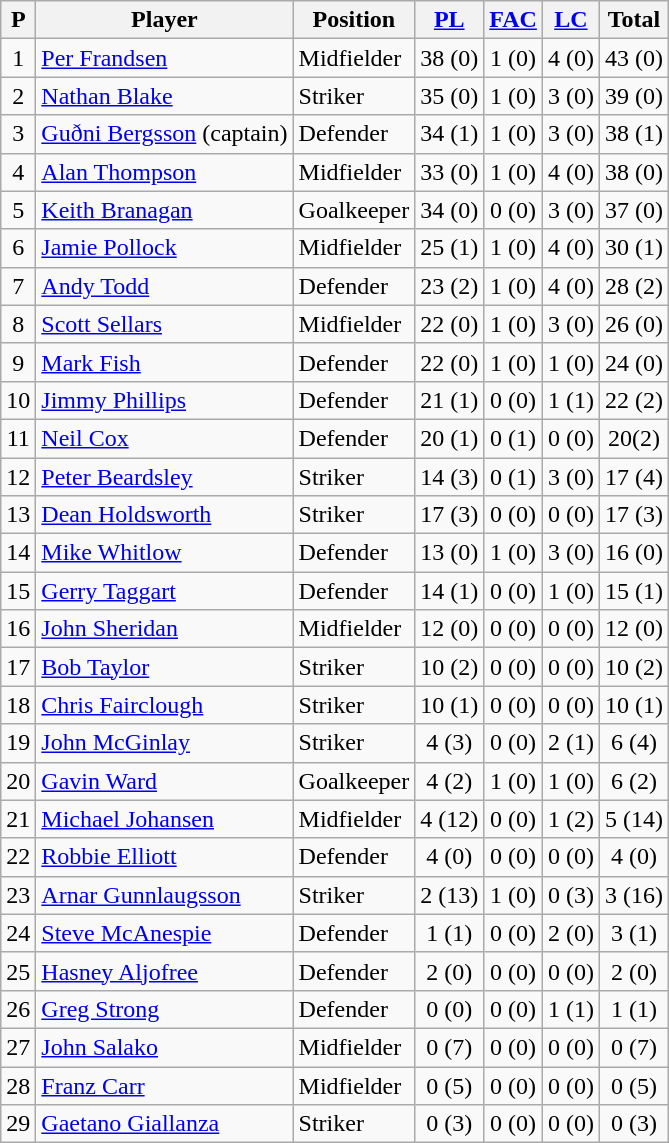<table class="wikitable sortable">
<tr>
<th>P</th>
<th>Player</th>
<th>Position</th>
<th><a href='#'>PL</a></th>
<th><a href='#'>FAC</a></th>
<th><a href='#'>LC</a></th>
<th>Total</th>
</tr>
<tr>
<td align=center>1</td>
<td> <a href='#'>Per Frandsen</a></td>
<td>Midfielder</td>
<td align=center>38 (0)</td>
<td align=center>1 (0)</td>
<td align=center>4 (0)</td>
<td align=center>43 (0)</td>
</tr>
<tr>
<td align=center>2</td>
<td> <a href='#'>Nathan Blake</a></td>
<td>Striker</td>
<td align=center>35 (0)</td>
<td align=center>1 (0)</td>
<td align=center>3 (0)</td>
<td align=center>39 (0)</td>
</tr>
<tr>
<td align=center>3</td>
<td> <a href='#'>Guðni Bergsson</a> (captain)</td>
<td>Defender</td>
<td align=center>34 (1)</td>
<td align=center>1 (0)</td>
<td align=center>3 (0)</td>
<td align=center>38 (1)</td>
</tr>
<tr>
<td align=center>4</td>
<td> <a href='#'>Alan Thompson</a></td>
<td>Midfielder</td>
<td align=center>33 (0)</td>
<td align=center>1 (0)</td>
<td align=center>4 (0)</td>
<td align=center>38 (0)</td>
</tr>
<tr>
<td align=center>5</td>
<td> <a href='#'>Keith Branagan</a></td>
<td>Goalkeeper</td>
<td align=center>34 (0)</td>
<td align=center>0 (0)</td>
<td align=center>3 (0)</td>
<td align=center>37 (0)</td>
</tr>
<tr>
<td align=center>6</td>
<td> <a href='#'>Jamie Pollock</a></td>
<td>Midfielder</td>
<td align=center>25 (1)</td>
<td align=center>1 (0)</td>
<td align=center>4 (0)</td>
<td align=center>30 (1)</td>
</tr>
<tr>
<td align=center>7</td>
<td> <a href='#'>Andy Todd</a></td>
<td>Defender</td>
<td align=center>23 (2)</td>
<td align=center>1 (0)</td>
<td align=center>4 (0)</td>
<td align=center>28 (2)</td>
</tr>
<tr>
<td align=center>8</td>
<td> <a href='#'>Scott Sellars</a></td>
<td>Midfielder</td>
<td align=center>22 (0)</td>
<td align=center>1 (0)</td>
<td align=center>3 (0)</td>
<td align=center>26 (0)</td>
</tr>
<tr>
<td align=center>9</td>
<td> <a href='#'>Mark Fish</a></td>
<td>Defender</td>
<td align=center>22 (0)</td>
<td align=center>1 (0)</td>
<td align=center>1 (0)</td>
<td align=center>24 (0)</td>
</tr>
<tr>
<td align=center>10</td>
<td> <a href='#'>Jimmy Phillips</a></td>
<td>Defender</td>
<td align=center>21 (1)</td>
<td align=center>0 (0)</td>
<td align=center>1 (1)</td>
<td align=center>22 (2)</td>
</tr>
<tr>
<td align=center>11</td>
<td> <a href='#'>Neil Cox</a></td>
<td>Defender</td>
<td align=center>20 (1)</td>
<td align=center>0 (1)</td>
<td align=center>0 (0)</td>
<td align=center>20(2)</td>
</tr>
<tr>
<td align=center>12</td>
<td> <a href='#'>Peter Beardsley</a></td>
<td>Striker</td>
<td align=center>14 (3)</td>
<td align=center>0 (1)</td>
<td align=center>3 (0)</td>
<td align=center>17 (4)</td>
</tr>
<tr>
<td align=center>13</td>
<td> <a href='#'>Dean Holdsworth</a></td>
<td>Striker</td>
<td align=center>17 (3)</td>
<td align=center>0 (0)</td>
<td align=center>0 (0)</td>
<td align=center>17 (3)</td>
</tr>
<tr>
<td align=center>14</td>
<td> <a href='#'>Mike Whitlow</a></td>
<td>Defender</td>
<td align=center>13 (0)</td>
<td align=center>1 (0)</td>
<td align=center>3 (0)</td>
<td align=center>16 (0)</td>
</tr>
<tr>
<td align=center>15</td>
<td> <a href='#'>Gerry Taggart</a></td>
<td>Defender</td>
<td align=center>14  (1)</td>
<td align=center>0 (0)</td>
<td align=center>1 (0)</td>
<td align=center>15 (1)</td>
</tr>
<tr>
<td align=center>16</td>
<td> <a href='#'>John Sheridan</a></td>
<td>Midfielder</td>
<td align=center>12 (0)</td>
<td align=center>0 (0)</td>
<td align=center>0 (0)</td>
<td align=center>12 (0)</td>
</tr>
<tr>
<td align=center>17</td>
<td> <a href='#'>Bob Taylor</a></td>
<td>Striker</td>
<td align=center>10 (2)</td>
<td align=center>0 (0)</td>
<td align=center>0 (0)</td>
<td align=center>10 (2)</td>
</tr>
<tr>
<td align=center>18</td>
<td> <a href='#'>Chris Fairclough</a></td>
<td>Striker</td>
<td align=center>10 (1)</td>
<td align=center>0 (0)</td>
<td align=center>0 (0)</td>
<td align=center>10 (1)</td>
</tr>
<tr>
<td align=center>19</td>
<td> <a href='#'>John McGinlay</a></td>
<td>Striker</td>
<td align=center>4 (3)</td>
<td align=center>0 (0)</td>
<td align=center>2 (1)</td>
<td align=center>6 (4)</td>
</tr>
<tr>
<td align=center>20</td>
<td> <a href='#'>Gavin Ward</a></td>
<td>Goalkeeper</td>
<td align=center>4 (2)</td>
<td align=center>1 (0)</td>
<td align=center>1 (0)</td>
<td align=center>6 (2)</td>
</tr>
<tr>
<td align=center>21</td>
<td> <a href='#'>Michael Johansen</a></td>
<td>Midfielder</td>
<td align=center>4 (12)</td>
<td align=center>0 (0)</td>
<td align=center>1 (2)</td>
<td align=center>5 (14)</td>
</tr>
<tr>
<td align=center>22</td>
<td> <a href='#'>Robbie Elliott</a></td>
<td>Defender</td>
<td align=center>4 (0)</td>
<td align=center>0 (0)</td>
<td align=center>0 (0)</td>
<td align=center>4 (0)</td>
</tr>
<tr>
<td align=center>23</td>
<td> <a href='#'>Arnar Gunnlaugsson</a></td>
<td>Striker</td>
<td align=center>2 (13)</td>
<td align=center>1 (0)</td>
<td align=center>0 (3)</td>
<td align=center>3 (16)</td>
</tr>
<tr>
<td align=center>24</td>
<td> <a href='#'>Steve McAnespie</a></td>
<td>Defender</td>
<td align=center>1 (1)</td>
<td align=center>0 (0)</td>
<td align=center>2 (0)</td>
<td align=center>3 (1)</td>
</tr>
<tr>
<td align=center>25</td>
<td> <a href='#'>Hasney Aljofree</a></td>
<td>Defender</td>
<td align=center>2 (0)</td>
<td align=center>0 (0)</td>
<td align=center>0 (0)</td>
<td align=center>2 (0)</td>
</tr>
<tr>
<td align=center>26</td>
<td> <a href='#'>Greg Strong</a></td>
<td>Defender</td>
<td align=center>0 (0)</td>
<td align=center>0 (0)</td>
<td align=center>1 (1)</td>
<td align=center>1 (1)</td>
</tr>
<tr>
<td align=center>27</td>
<td> <a href='#'>John Salako</a></td>
<td>Midfielder</td>
<td align=center>0 (7)</td>
<td align=center>0 (0)</td>
<td align=center>0 (0)</td>
<td align=center>0 (7)</td>
</tr>
<tr>
<td align=center>28</td>
<td> <a href='#'>Franz Carr</a></td>
<td>Midfielder</td>
<td align=center>0 (5)</td>
<td align=center>0 (0)</td>
<td align=center>0 (0)</td>
<td align=center>0 (5)</td>
</tr>
<tr>
<td align=center>29</td>
<td> <a href='#'>Gaetano Giallanza</a></td>
<td>Striker</td>
<td align=center>0 (3)</td>
<td align=center>0 (0)</td>
<td align=center>0 (0)</td>
<td align=center>0 (3)</td>
</tr>
</table>
